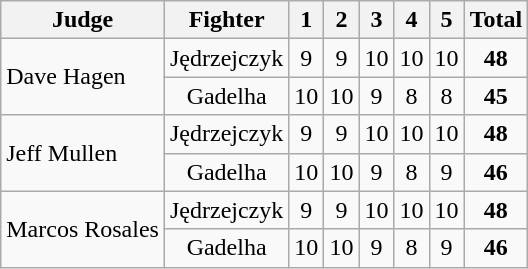<table class="wikitable sortable" style="text-align:center">
<tr>
<th align="left">Judge</th>
<th>Fighter</th>
<th> 1 </th>
<th> 2 </th>
<th> 3 </th>
<th> 4 </th>
<th> 5 </th>
<th>Total</th>
</tr>
<tr>
<td align="left" rowspan=2>Dave Hagen</td>
<td>Jędrzejczyk</td>
<td>9</td>
<td>9</td>
<td>10</td>
<td>10</td>
<td>10</td>
<td><strong>48</strong></td>
</tr>
<tr>
<td>Gadelha</td>
<td>10</td>
<td>10</td>
<td>9</td>
<td>8</td>
<td>8</td>
<td><strong>45</strong></td>
</tr>
<tr>
<td align="left" rowspan=2>Jeff Mullen</td>
<td>Jędrzejczyk</td>
<td>9</td>
<td>9</td>
<td>10</td>
<td>10</td>
<td>10</td>
<td><strong>48</strong></td>
</tr>
<tr>
<td>Gadelha</td>
<td>10</td>
<td>10</td>
<td>9</td>
<td>8</td>
<td>9</td>
<td><strong>46</strong></td>
</tr>
<tr>
<td align="left" rowspan=2>Marcos Rosales</td>
<td>Jędrzejczyk</td>
<td>9</td>
<td>9</td>
<td>10</td>
<td>10</td>
<td>10</td>
<td><strong>48</strong></td>
</tr>
<tr>
<td>Gadelha</td>
<td>10</td>
<td>10</td>
<td>9</td>
<td>8</td>
<td>9</td>
<td><strong>46</strong></td>
</tr>
</table>
